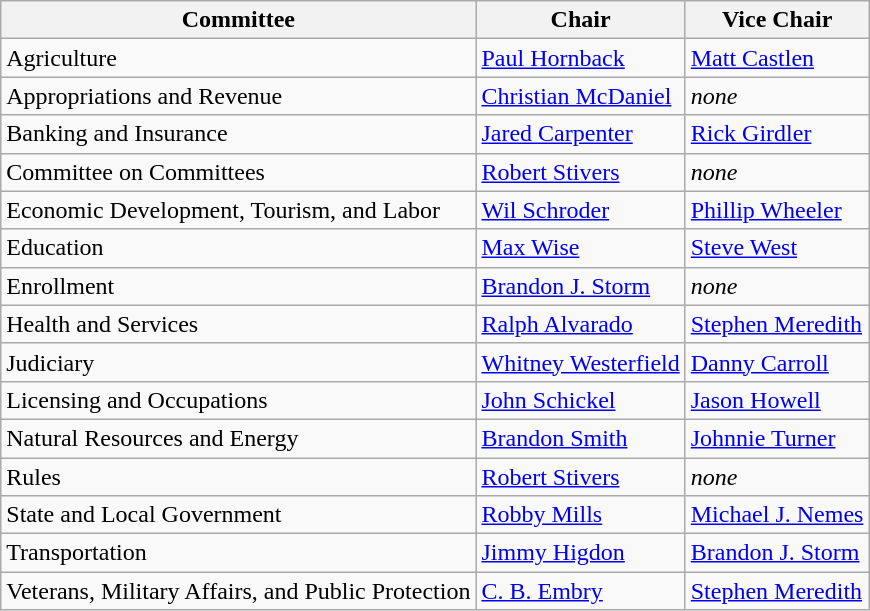<table class="wikitable">
<tr>
<th>Committee</th>
<th>Chair</th>
<th>Vice Chair</th>
</tr>
<tr>
<td>Agriculture</td>
<td><a href='#'>Paul Hornback</a></td>
<td><a href='#'>Matt Castlen</a></td>
</tr>
<tr>
<td>Appropriations and Revenue</td>
<td><a href='#'>Christian McDaniel</a></td>
<td><em>none</em></td>
</tr>
<tr>
<td>Banking and Insurance</td>
<td><a href='#'>Jared Carpenter</a></td>
<td><a href='#'>Rick Girdler</a></td>
</tr>
<tr>
<td>Committee on Committees</td>
<td><a href='#'>Robert Stivers</a></td>
<td><em>none</em></td>
</tr>
<tr>
<td>Economic Development, Tourism, and Labor</td>
<td><a href='#'>Wil Schroder</a></td>
<td><a href='#'>Phillip Wheeler</a></td>
</tr>
<tr>
<td>Education</td>
<td><a href='#'>Max Wise</a></td>
<td><a href='#'>Steve West</a></td>
</tr>
<tr>
<td>Enrollment</td>
<td><a href='#'>Brandon J. Storm</a></td>
<td><em>none</em></td>
</tr>
<tr>
<td>Health and Services</td>
<td><a href='#'>Ralph Alvarado</a></td>
<td><a href='#'>Stephen Meredith</a></td>
</tr>
<tr>
<td>Judiciary</td>
<td><a href='#'>Whitney Westerfield</a></td>
<td><a href='#'>Danny Carroll</a></td>
</tr>
<tr>
<td>Licensing and Occupations</td>
<td><a href='#'>John Schickel</a></td>
<td><a href='#'>Jason Howell</a></td>
</tr>
<tr>
<td>Natural Resources and Energy</td>
<td><a href='#'>Brandon Smith</a></td>
<td><a href='#'>Johnnie Turner</a></td>
</tr>
<tr>
<td>Rules</td>
<td><a href='#'>Robert Stivers</a></td>
<td><em>none</em></td>
</tr>
<tr>
<td>State and Local Government</td>
<td><a href='#'>Robby Mills</a></td>
<td><a href='#'>Michael J. Nemes</a></td>
</tr>
<tr>
<td>Transportation</td>
<td><a href='#'>Jimmy Higdon</a></td>
<td><a href='#'>Brandon J. Storm</a></td>
</tr>
<tr>
<td>Veterans, Military Affairs, and Public Protection</td>
<td><a href='#'>C. B. Embry</a></td>
<td><a href='#'>Stephen Meredith</a></td>
</tr>
</table>
